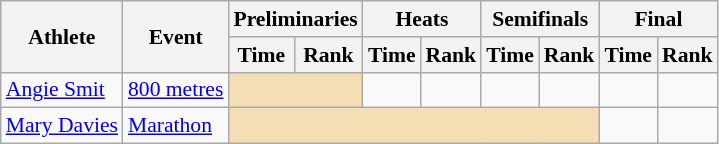<table class=wikitable style="font-size:90%;">
<tr>
<th rowspan="2">Athlete</th>
<th rowspan="2">Event</th>
<th colspan="2">Preliminaries</th>
<th colspan="2">Heats</th>
<th colspan="2">Semifinals</th>
<th colspan="2">Final</th>
</tr>
<tr>
<th>Time</th>
<th>Rank</th>
<th>Time</th>
<th>Rank</th>
<th>Time</th>
<th>Rank</th>
<th>Time</th>
<th>Rank</th>
</tr>
<tr style="border-top: single;">
<td><a href='#'>Angie Smit</a></td>
<td><a href='#'>800 metres</a></td>
<td colspan= 2 bgcolor="wheat"></td>
<td align=center></td>
<td align=center></td>
<td align=center></td>
<td align=center></td>
<td align=center></td>
<td align=center></td>
</tr>
<tr style="border-top: single;">
<td><a href='#'>Mary Davies</a></td>
<td><a href='#'>Marathon</a></td>
<td colspan= 6 bgcolor="wheat"></td>
<td align=center></td>
<td align=center></td>
</tr>
</table>
